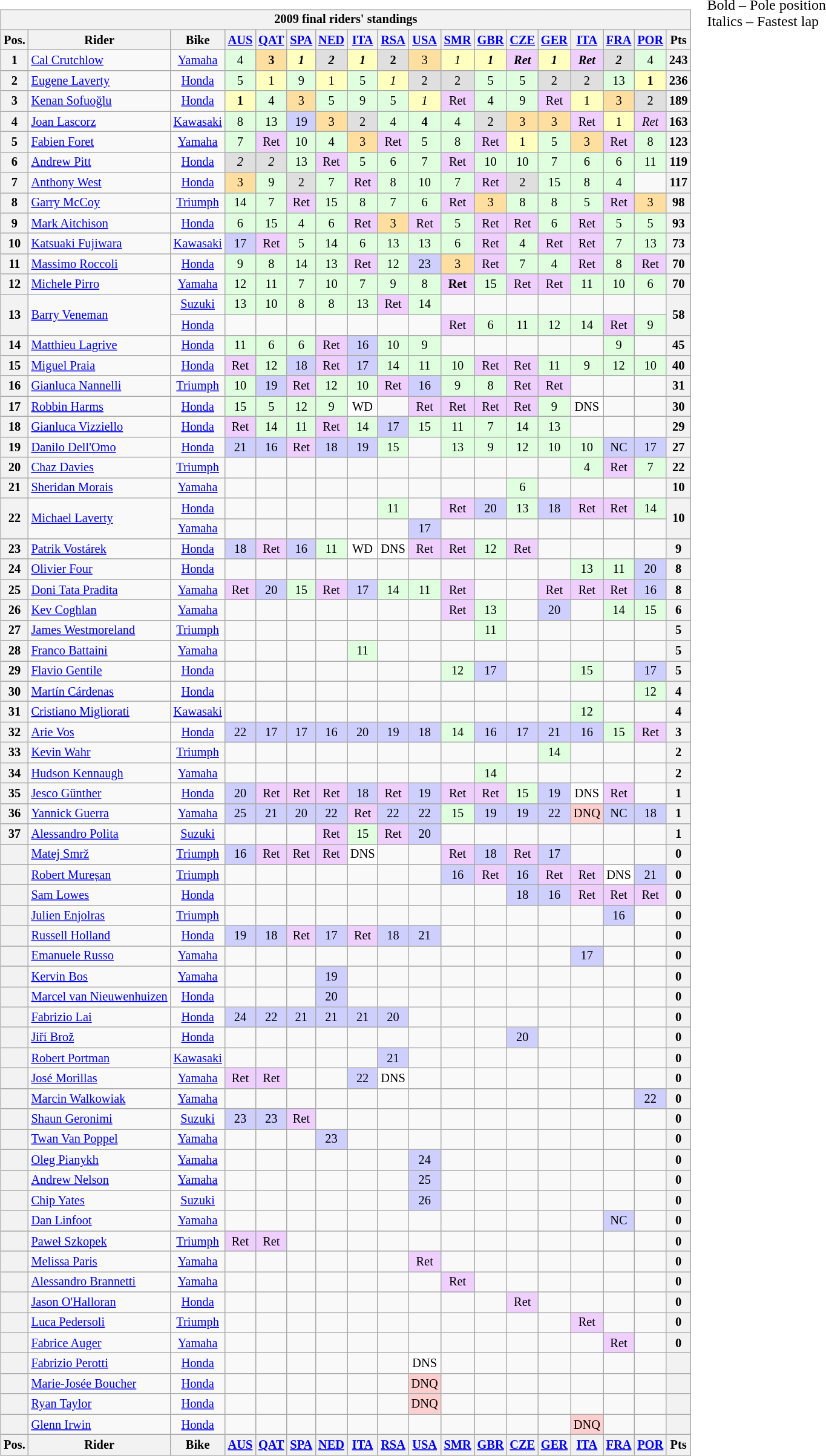<table>
<tr>
<td><br><table class="wikitable" style="font-size: 85%;text-align:center">
<tr>
<th colspan=18>2009 final riders' standings</th>
</tr>
<tr valign="top">
<th valign="middle">Pos.</th>
<th valign="middle">Rider</th>
<th valign="middle">Bike</th>
<th><a href='#'>AUS</a><br></th>
<th><a href='#'>QAT</a><br></th>
<th><a href='#'>SPA</a><br></th>
<th><a href='#'>NED</a><br></th>
<th><a href='#'>ITA</a><br></th>
<th><a href='#'>RSA</a><br></th>
<th><a href='#'>USA</a><br></th>
<th><a href='#'>SMR</a><br></th>
<th><a href='#'>GBR</a><br></th>
<th><a href='#'>CZE</a><br></th>
<th><a href='#'>GER</a><br></th>
<th><a href='#'>ITA</a><br></th>
<th><a href='#'>FRA</a><br></th>
<th><a href='#'>POR</a><br></th>
<th valign="middle">Pts</th>
</tr>
<tr>
<th>1</th>
<td align="left"> <a href='#'>Cal Crutchlow</a></td>
<td><a href='#'>Yamaha</a></td>
<td style="background:#dfffdf;">4</td>
<td style="background:#ffdf9f;"><strong>3</strong></td>
<td style="background:#ffffbf;"><strong><em>1</em></strong></td>
<td style="background:#dfdfdf;"><strong><em>2</em></strong></td>
<td style="background:#ffffbf;"><strong><em>1</em></strong></td>
<td style="background:#dfdfdf;"><strong>2</strong></td>
<td style="background:#ffdf9f;">3</td>
<td style="background:#ffffbf;"><em>1</em></td>
<td style="background:#ffffbf;"><strong><em>1</em></strong></td>
<td style="background:#efcfff;"><strong><em>Ret</em></strong></td>
<td style="background:#ffffbf;"><strong><em>1</em></strong></td>
<td style="background:#efcfff;"><strong><em>Ret</em></strong></td>
<td style="background:#dfdfdf;"><strong><em>2</em></strong></td>
<td style="background:#dfffdf;">4</td>
<th>243</th>
</tr>
<tr>
<th>2</th>
<td align="left"> <a href='#'>Eugene Laverty</a></td>
<td><a href='#'>Honda</a></td>
<td style="background:#dfffdf;">5</td>
<td style="background:#ffffbf;">1</td>
<td style="background:#dfffdf;">9</td>
<td style="background:#ffffbf;">1</td>
<td style="background:#dfffdf;">5</td>
<td style="background:#ffffbf;"><em>1</em></td>
<td style="background:#dfdfdf;">2</td>
<td style="background:#dfdfdf;">2</td>
<td style="background:#dfffdf;">5</td>
<td style="background:#dfffdf;">5</td>
<td style="background:#dfdfdf;">2</td>
<td style="background:#dfdfdf;">2</td>
<td style="background:#dfffdf;">13</td>
<td style="background:#ffffbf;"><strong>1</strong></td>
<th>236</th>
</tr>
<tr>
<th>3</th>
<td align="left"> <a href='#'>Kenan Sofuoğlu</a></td>
<td><a href='#'>Honda</a></td>
<td style="background:#ffffbf;"><strong>1</strong></td>
<td style="background:#dfffdf;">4</td>
<td style="background:#ffdf9f;">3</td>
<td style="background:#dfffdf;">5</td>
<td style="background:#dfffdf;">9</td>
<td style="background:#dfffdf;">5</td>
<td style="background:#ffffbf;"><em>1</em></td>
<td style="background:#efcfff;">Ret</td>
<td style="background:#dfffdf;">4</td>
<td style="background:#dfffdf;">9</td>
<td style="background:#efcfff;">Ret</td>
<td style="background:#ffffbf;">1</td>
<td style="background:#ffdf9f;">3</td>
<td style="background:#dfdfdf;">2</td>
<th>189</th>
</tr>
<tr>
<th>4</th>
<td align="left"> <a href='#'>Joan Lascorz</a></td>
<td><a href='#'>Kawasaki</a></td>
<td style="background:#dfffdf;">8</td>
<td style="background:#dfffdf;">13</td>
<td style="background:#cfcfff;">19</td>
<td style="background:#ffdf9f;">3</td>
<td style="background:#dfdfdf;">2</td>
<td style="background:#dfffdf;">4</td>
<td style="background:#dfffdf;"><strong>4</strong></td>
<td style="background:#dfffdf;">4</td>
<td style="background:#dfdfdf;">2</td>
<td style="background:#ffdf9f;">3</td>
<td style="background:#ffdf9f;">3</td>
<td style="background:#efcfff;">Ret</td>
<td style="background:#ffffbf;">1</td>
<td style="background:#efcfff;"><em>Ret</em></td>
<th>163</th>
</tr>
<tr>
<th>5</th>
<td align="left"> <a href='#'>Fabien Foret</a></td>
<td><a href='#'>Yamaha</a></td>
<td style="background:#dfffdf;">7</td>
<td style="background:#efcfff;">Ret</td>
<td style="background:#dfffdf;">10</td>
<td style="background:#dfffdf;">4</td>
<td style="background:#ffdf9f;">3</td>
<td style="background:#efcfff;">Ret</td>
<td style="background:#dfffdf;">5</td>
<td style="background:#dfffdf;">8</td>
<td style="background:#efcfff;">Ret</td>
<td style="background:#ffffbf;">1</td>
<td style="background:#dfffdf;">5</td>
<td style="background:#ffdf9f;">3</td>
<td style="background:#efcfff;">Ret</td>
<td style="background:#dfffdf;">8</td>
<th>123</th>
</tr>
<tr>
<th>6</th>
<td align="left"> <a href='#'>Andrew Pitt</a></td>
<td><a href='#'>Honda</a></td>
<td style="background:#dfdfdf;"><em>2</em></td>
<td style="background:#dfdfdf;"><em>2</em></td>
<td style="background:#dfffdf;">13</td>
<td style="background:#efcfff;">Ret</td>
<td style="background:#dfffdf;">5</td>
<td style="background:#dfffdf;">6</td>
<td style="background:#dfffdf;">7</td>
<td style="background:#efcfff;">Ret</td>
<td style="background:#dfffdf;">10</td>
<td style="background:#dfffdf;">10</td>
<td style="background:#dfffdf;">7</td>
<td style="background:#dfffdf;">6</td>
<td style="background:#dfffdf;">6</td>
<td style="background:#dfffdf;">11</td>
<th>119</th>
</tr>
<tr>
<th>7</th>
<td align="left"> <a href='#'>Anthony West</a></td>
<td><a href='#'>Honda</a></td>
<td style="background:#ffdf9f;">3</td>
<td style="background:#dfffdf;">9</td>
<td style="background:#dfdfdf;">2</td>
<td style="background:#dfffdf;">7</td>
<td style="background:#efcfff;">Ret</td>
<td style="background:#dfffdf;">8</td>
<td style="background:#dfffdf;">10</td>
<td style="background:#dfffdf;">7</td>
<td style="background:#efcfff;">Ret</td>
<td style="background:#dfdfdf;">2</td>
<td style="background:#dfffdf;">15</td>
<td style="background:#dfffdf;">8</td>
<td style="background:#dfffdf;">4</td>
<td></td>
<th>117</th>
</tr>
<tr>
<th>8</th>
<td align="left"> <a href='#'>Garry McCoy</a></td>
<td><a href='#'>Triumph</a></td>
<td style="background:#dfffdf;">14</td>
<td style="background:#dfffdf;">7</td>
<td style="background:#efcfff;">Ret</td>
<td style="background:#dfffdf;">15</td>
<td style="background:#dfffdf;">8</td>
<td style="background:#dfffdf;">7</td>
<td style="background:#dfffdf;">6</td>
<td style="background:#efcfff;">Ret</td>
<td style="background:#ffdf9f;">3</td>
<td style="background:#dfffdf;">8</td>
<td style="background:#dfffdf;">8</td>
<td style="background:#dfffdf;">5</td>
<td style="background:#efcfff;">Ret</td>
<td style="background:#ffdf9f;">3</td>
<th>98</th>
</tr>
<tr>
<th>9</th>
<td align="left"> <a href='#'>Mark Aitchison</a></td>
<td><a href='#'>Honda</a></td>
<td style="background:#dfffdf;">6</td>
<td style="background:#dfffdf;">15</td>
<td style="background:#dfffdf;">4</td>
<td style="background:#dfffdf;">6</td>
<td style="background:#efcfff;">Ret</td>
<td style="background:#ffdf9f;">3</td>
<td style="background:#efcfff;">Ret</td>
<td style="background:#dfffdf;">5</td>
<td style="background:#efcfff;">Ret</td>
<td style="background:#efcfff;">Ret</td>
<td style="background:#dfffdf;">6</td>
<td style="background:#efcfff;">Ret</td>
<td style="background:#dfffdf;">5</td>
<td style="background:#dfffdf;">5</td>
<th>93</th>
</tr>
<tr>
<th>10</th>
<td align="left"> <a href='#'>Katsuaki Fujiwara</a></td>
<td><a href='#'>Kawasaki</a></td>
<td style="background:#cfcfff;">17</td>
<td style="background:#efcfff;">Ret</td>
<td style="background:#dfffdf;">5</td>
<td style="background:#dfffdf;">14</td>
<td style="background:#dfffdf;">6</td>
<td style="background:#dfffdf;">13</td>
<td style="background:#dfffdf;">13</td>
<td style="background:#dfffdf;">6</td>
<td style="background:#efcfff;">Ret</td>
<td style="background:#dfffdf;">4</td>
<td style="background:#efcfff;">Ret</td>
<td style="background:#efcfff;">Ret</td>
<td style="background:#dfffdf;">7</td>
<td style="background:#dfffdf;">13</td>
<th>73</th>
</tr>
<tr>
<th>11</th>
<td align="left"> <a href='#'>Massimo Roccoli</a></td>
<td><a href='#'>Honda</a></td>
<td style="background:#dfffdf;">9</td>
<td style="background:#dfffdf;">8</td>
<td style="background:#dfffdf;">14</td>
<td style="background:#dfffdf;">13</td>
<td style="background:#efcfff;">Ret</td>
<td style="background:#dfffdf;">12</td>
<td style="background:#cfcfff;">23</td>
<td style="background:#ffdf9f;">3</td>
<td style="background:#efcfff;">Ret</td>
<td style="background:#dfffdf;">7</td>
<td style="background:#dfffdf;">4</td>
<td style="background:#efcfff;">Ret</td>
<td style="background:#dfffdf;">8</td>
<td style="background:#efcfff;">Ret</td>
<th>70</th>
</tr>
<tr>
<th>12</th>
<td align="left"> <a href='#'>Michele Pirro</a></td>
<td><a href='#'>Yamaha</a></td>
<td style="background:#dfffdf;">12</td>
<td style="background:#dfffdf;">11</td>
<td style="background:#dfffdf;">7</td>
<td style="background:#dfffdf;">10</td>
<td style="background:#dfffdf;">7</td>
<td style="background:#dfffdf;">9</td>
<td style="background:#dfffdf;">8</td>
<td style="background:#efcfff;"><strong>Ret</strong></td>
<td style="background:#dfffdf;">15</td>
<td style="background:#efcfff;">Ret</td>
<td style="background:#efcfff;">Ret</td>
<td style="background:#dfffdf;">11</td>
<td style="background:#dfffdf;">10</td>
<td style="background:#dfffdf;">6</td>
<th>70</th>
</tr>
<tr>
<th rowspan=2>13</th>
<td rowspan=2 align="left"> <a href='#'>Barry Veneman</a></td>
<td><a href='#'>Suzuki</a></td>
<td style="background:#dfffdf;">13</td>
<td style="background:#dfffdf;">10</td>
<td style="background:#dfffdf;">8</td>
<td style="background:#dfffdf;">8</td>
<td style="background:#dfffdf;">13</td>
<td style="background:#efcfff;">Ret</td>
<td style="background:#dfffdf;">14</td>
<td></td>
<td></td>
<td></td>
<td></td>
<td></td>
<td></td>
<td></td>
<th rowspan=2>58</th>
</tr>
<tr>
<td><a href='#'>Honda</a></td>
<td></td>
<td></td>
<td></td>
<td></td>
<td></td>
<td></td>
<td></td>
<td style="background:#efcfff;">Ret</td>
<td style="background:#dfffdf;">6</td>
<td style="background:#dfffdf;">11</td>
<td style="background:#dfffdf;">12</td>
<td style="background:#dfffdf;">14</td>
<td style="background:#efcfff;">Ret</td>
<td style="background:#dfffdf;">9</td>
</tr>
<tr>
<th>14</th>
<td align="left"> <a href='#'>Matthieu Lagrive</a></td>
<td><a href='#'>Honda</a></td>
<td style="background:#dfffdf;">11</td>
<td style="background:#dfffdf;">6</td>
<td style="background:#dfffdf;">6</td>
<td style="background:#efcfff;">Ret</td>
<td style="background:#cfcfff;">16</td>
<td style="background:#dfffdf;">10</td>
<td style="background:#dfffdf;">9</td>
<td></td>
<td></td>
<td></td>
<td></td>
<td></td>
<td style="background:#dfffdf;">9</td>
<td></td>
<th>45</th>
</tr>
<tr>
<th>15</th>
<td align="left"> <a href='#'>Miguel Praia</a></td>
<td><a href='#'>Honda</a></td>
<td style="background:#efcfff;">Ret</td>
<td style="background:#dfffdf;">12</td>
<td style="background:#cfcfff;">18</td>
<td style="background:#efcfff;">Ret</td>
<td style="background:#cfcfff;">17</td>
<td style="background:#dfffdf;">14</td>
<td style="background:#dfffdf;">11</td>
<td style="background:#dfffdf;">10</td>
<td style="background:#efcfff;">Ret</td>
<td style="background:#efcfff;">Ret</td>
<td style="background:#dfffdf;">11</td>
<td style="background:#dfffdf;">9</td>
<td style="background:#dfffdf;">12</td>
<td style="background:#dfffdf;">10</td>
<th>40</th>
</tr>
<tr>
<th>16</th>
<td align="left"> <a href='#'>Gianluca Nannelli</a></td>
<td><a href='#'>Triumph</a></td>
<td style="background:#dfffdf;">10</td>
<td style="background:#cfcfff;">19</td>
<td style="background:#efcfff;">Ret</td>
<td style="background:#dfffdf;">12</td>
<td style="background:#dfffdf;">10</td>
<td style="background:#efcfff;">Ret</td>
<td style="background:#cfcfff;">16</td>
<td style="background:#dfffdf;">9</td>
<td style="background:#dfffdf;">8</td>
<td style="background:#efcfff;">Ret</td>
<td style="background:#efcfff;">Ret</td>
<td></td>
<td></td>
<td></td>
<th>31</th>
</tr>
<tr>
<th>17</th>
<td align="left"> <a href='#'>Robbin Harms</a></td>
<td><a href='#'>Honda</a></td>
<td style="background:#dfffdf;">15</td>
<td style="background:#dfffdf;">5</td>
<td style="background:#dfffdf;">12</td>
<td style="background:#dfffdf;">9</td>
<td style="background:#ffffff;">WD</td>
<td></td>
<td style="background:#efcfff;">Ret</td>
<td style="background:#efcfff;">Ret</td>
<td style="background:#efcfff;">Ret</td>
<td style="background:#efcfff;">Ret</td>
<td style="background:#dfffdf;">9</td>
<td style="background:#FFFFFF;">DNS</td>
<td></td>
<td></td>
<th>30</th>
</tr>
<tr>
<th>18</th>
<td align="left"> <a href='#'>Gianluca Vizziello</a></td>
<td><a href='#'>Honda</a></td>
<td style="background:#efcfff;">Ret</td>
<td style="background:#dfffdf;">14</td>
<td style="background:#dfffdf;">11</td>
<td style="background:#efcfff;">Ret</td>
<td style="background:#dfffdf;">14</td>
<td style="background:#cfcfff;">17</td>
<td style="background:#dfffdf;">15</td>
<td style="background:#dfffdf;">11</td>
<td style="background:#dfffdf;">7</td>
<td style="background:#dfffdf;">14</td>
<td style="background:#dfffdf;">13</td>
<td></td>
<td></td>
<td></td>
<th>29</th>
</tr>
<tr>
<th>19</th>
<td align="left"> <a href='#'>Danilo Dell'Omo</a></td>
<td><a href='#'>Honda</a></td>
<td style="background:#cfcfff;">21</td>
<td style="background:#cfcfff;">16</td>
<td style="background:#efcfff;">Ret</td>
<td style="background:#cfcfff;">18</td>
<td style="background:#cfcfff;">19</td>
<td style="background:#dfffdf;">15</td>
<td></td>
<td style="background:#dfffdf;">13</td>
<td style="background:#dfffdf;">9</td>
<td style="background:#dfffdf;">12</td>
<td style="background:#dfffdf;">10</td>
<td style="background:#dfffdf;">10</td>
<td style="background:#cfcfff;">NC</td>
<td style="background:#cfcfff;">17</td>
<th>27</th>
</tr>
<tr>
<th>20</th>
<td align="left"> <a href='#'>Chaz Davies</a></td>
<td><a href='#'>Triumph</a></td>
<td></td>
<td></td>
<td></td>
<td></td>
<td></td>
<td></td>
<td></td>
<td></td>
<td></td>
<td></td>
<td></td>
<td style="background:#dfffdf;">4</td>
<td style="background:#efcfff;">Ret</td>
<td style="background:#dfffdf;">7</td>
<th>22</th>
</tr>
<tr>
<th>21</th>
<td align="left"> <a href='#'>Sheridan Morais</a></td>
<td><a href='#'>Yamaha</a></td>
<td></td>
<td></td>
<td></td>
<td></td>
<td></td>
<td></td>
<td></td>
<td></td>
<td></td>
<td style="background:#dfffdf;">6</td>
<td></td>
<td></td>
<td></td>
<td></td>
<th>10</th>
</tr>
<tr>
<th rowspan=2>22</th>
<td rowspan=2 align="left"> <a href='#'>Michael Laverty</a></td>
<td><a href='#'>Honda</a></td>
<td></td>
<td></td>
<td></td>
<td></td>
<td></td>
<td style="background:#dfffdf;">11</td>
<td></td>
<td style="background:#efcfff;">Ret</td>
<td style="background:#cfcfff;">20</td>
<td style="background:#dfffdf;">13</td>
<td style="background:#cfcfff;">18</td>
<td style="background:#efcfff;">Ret</td>
<td style="background:#efcfff;">Ret</td>
<td style="background:#dfffdf;">14</td>
<th rowspan=2>10</th>
</tr>
<tr>
<td><a href='#'>Yamaha</a></td>
<td></td>
<td></td>
<td></td>
<td></td>
<td></td>
<td></td>
<td style="background:#cfcfff;">17</td>
<td></td>
<td></td>
<td></td>
<td></td>
<td></td>
<td></td>
<td></td>
</tr>
<tr>
<th>23</th>
<td align="left"> <a href='#'>Patrik Vostárek</a></td>
<td><a href='#'>Honda</a></td>
<td style="background:#cfcfff;">18</td>
<td style="background:#efcfff;">Ret</td>
<td style="background:#cfcfff;">16</td>
<td style="background:#dfffdf;">11</td>
<td style="background:#ffffff;">WD</td>
<td style="background:#ffffff;">DNS</td>
<td style="background:#efcfff;">Ret</td>
<td style="background:#efcfff;">Ret</td>
<td style="background:#dfffdf;">12</td>
<td style="background:#efcfff;">Ret</td>
<td></td>
<td></td>
<td></td>
<td></td>
<th>9</th>
</tr>
<tr>
<th>24</th>
<td align="left"> <a href='#'>Olivier Four</a></td>
<td><a href='#'>Honda</a></td>
<td></td>
<td></td>
<td></td>
<td></td>
<td></td>
<td></td>
<td></td>
<td></td>
<td></td>
<td></td>
<td></td>
<td style="background:#dfffdf;">13</td>
<td style="background:#dfffdf;">11</td>
<td style="background:#cfcfff;">20</td>
<th>8</th>
</tr>
<tr>
<th>25</th>
<td align="left"> <a href='#'>Doni Tata Pradita</a></td>
<td><a href='#'>Yamaha</a></td>
<td style="background:#efcfff;">Ret</td>
<td style="background:#cfcfff;">20</td>
<td style="background:#dfffdf;">15</td>
<td style="background:#efcfff;">Ret</td>
<td style="background:#cfcfff;">17</td>
<td style="background:#dfffdf;">14</td>
<td style="background:#dfffdf;">11</td>
<td style="background:#efcfff;">Ret</td>
<td></td>
<td></td>
<td style="background:#efcfff;">Ret</td>
<td style="background:#efcfff;">Ret</td>
<td style="background:#efcfff;">Ret</td>
<td style="background:#cfcfff;">16</td>
<th>8</th>
</tr>
<tr>
<th>26</th>
<td align="left"> <a href='#'>Kev Coghlan</a></td>
<td><a href='#'>Yamaha</a></td>
<td></td>
<td></td>
<td></td>
<td></td>
<td></td>
<td></td>
<td></td>
<td style="background:#efcfff;">Ret</td>
<td style="background:#dfffdf;">13</td>
<td></td>
<td style="background:#cfcfff;">20</td>
<td></td>
<td style="background:#dfffdf;">14</td>
<td style="background:#dfffdf;">15</td>
<th>6</th>
</tr>
<tr>
<th>27</th>
<td align="left"> <a href='#'>James Westmoreland</a></td>
<td><a href='#'>Triumph</a></td>
<td></td>
<td></td>
<td></td>
<td></td>
<td></td>
<td></td>
<td></td>
<td></td>
<td style="background:#dfffdf;">11</td>
<td></td>
<td></td>
<td></td>
<td></td>
<td></td>
<th>5</th>
</tr>
<tr>
<th>28</th>
<td align="left"> <a href='#'>Franco Battaini</a></td>
<td><a href='#'>Yamaha</a></td>
<td></td>
<td></td>
<td></td>
<td></td>
<td style="background:#dfffdf;">11</td>
<td></td>
<td></td>
<td></td>
<td></td>
<td></td>
<td></td>
<td></td>
<td></td>
<td></td>
<th>5</th>
</tr>
<tr>
<th>29</th>
<td align="left"> <a href='#'>Flavio Gentile</a></td>
<td><a href='#'>Honda</a></td>
<td></td>
<td></td>
<td></td>
<td></td>
<td></td>
<td></td>
<td></td>
<td style="background:#dfffdf;">12</td>
<td style="background:#cfcfff;">17</td>
<td></td>
<td></td>
<td style="background:#dfffdf;">15</td>
<td></td>
<td style="background:#cfcfff;">17</td>
<th>5</th>
</tr>
<tr>
<th>30</th>
<td align="left"> <a href='#'>Martín Cárdenas</a></td>
<td><a href='#'>Honda</a></td>
<td></td>
<td></td>
<td></td>
<td></td>
<td></td>
<td></td>
<td></td>
<td></td>
<td></td>
<td></td>
<td></td>
<td></td>
<td></td>
<td style="background:#dfffdf;">12</td>
<th>4</th>
</tr>
<tr>
<th>31</th>
<td align="left"> <a href='#'>Cristiano Migliorati</a></td>
<td><a href='#'>Kawasaki</a></td>
<td></td>
<td></td>
<td></td>
<td></td>
<td></td>
<td></td>
<td></td>
<td></td>
<td></td>
<td></td>
<td></td>
<td style="background:#dfffdf;">12</td>
<td></td>
<td></td>
<th>4</th>
</tr>
<tr>
<th>32</th>
<td align="left"> <a href='#'>Arie Vos</a></td>
<td><a href='#'>Honda</a></td>
<td style="background:#cfcfff;">22</td>
<td style="background:#cfcfff;">17</td>
<td style="background:#cfcfff;">17</td>
<td style="background:#cfcfff;">16</td>
<td style="background:#cfcfff;">20</td>
<td style="background:#cfcfff;">19</td>
<td style="background:#cfcfff;">18</td>
<td style="background:#dfffdf;">14</td>
<td style="background:#cfcfff;">16</td>
<td style="background:#cfcfff;">17</td>
<td style="background:#cfcfff;">21</td>
<td style="background:#cfcfff;">16</td>
<td style="background:#dfffdf;">15</td>
<td style="background:#efcfff;">Ret</td>
<th>3</th>
</tr>
<tr>
<th>33</th>
<td align="left"> <a href='#'>Kevin Wahr</a></td>
<td><a href='#'>Triumph</a></td>
<td></td>
<td></td>
<td></td>
<td></td>
<td></td>
<td></td>
<td></td>
<td></td>
<td></td>
<td></td>
<td style="background:#dfffdf;">14</td>
<td></td>
<td></td>
<td></td>
<th>2</th>
</tr>
<tr>
<th>34</th>
<td align="left"> <a href='#'>Hudson Kennaugh</a></td>
<td><a href='#'>Yamaha</a></td>
<td></td>
<td></td>
<td></td>
<td></td>
<td></td>
<td></td>
<td></td>
<td></td>
<td style="background:#dfffdf;">14</td>
<td></td>
<td></td>
<td></td>
<td></td>
<td></td>
<th>2</th>
</tr>
<tr>
<th>35</th>
<td align="left"> <a href='#'>Jesco Günther</a></td>
<td><a href='#'>Honda</a></td>
<td style="background:#cfcfff;">20</td>
<td style="background:#efcfff;">Ret</td>
<td style="background:#efcfff;">Ret</td>
<td style="background:#efcfff;">Ret</td>
<td style="background:#cfcfff;">18</td>
<td style="background:#efcfff;">Ret</td>
<td style="background:#cfcfff;">19</td>
<td style="background:#efcfff;">Ret</td>
<td style="background:#efcfff;">Ret</td>
<td style="background:#dfffdf;">15</td>
<td style="background:#cfcfff;">19</td>
<td style="background:#ffffff;">DNS</td>
<td style="background:#efcfff;">Ret</td>
<td></td>
<th>1</th>
</tr>
<tr>
<th>36</th>
<td align="left"> <a href='#'>Yannick Guerra</a></td>
<td><a href='#'>Yamaha</a></td>
<td style="background:#cfcfff;">25</td>
<td style="background:#cfcfff;">21</td>
<td style="background:#cfcfff;">20</td>
<td style="background:#cfcfff;">22</td>
<td style="background:#efcfff;">Ret</td>
<td style="background:#cfcfff;">22</td>
<td style="background:#cfcfff;">22</td>
<td style="background:#dfffdf;">15</td>
<td style="background:#cfcfff;">19</td>
<td style="background:#cfcfff;">19</td>
<td style="background:#cfcfff;">22</td>
<td style="background:#ffcfcf;">DNQ</td>
<td style="background:#cfcfff;">NC</td>
<td style="background:#cfcfff;">18</td>
<th>1</th>
</tr>
<tr>
<th>37</th>
<td align="left"> <a href='#'>Alessandro Polita</a></td>
<td><a href='#'>Suzuki</a></td>
<td></td>
<td></td>
<td></td>
<td style="background:#efcfff;">Ret</td>
<td style="background:#dfffdf;">15</td>
<td style="background:#efcfff;">Ret</td>
<td style="background:#cfcfff;">20</td>
<td></td>
<td></td>
<td></td>
<td></td>
<td></td>
<td></td>
<td></td>
<th>1</th>
</tr>
<tr>
<th></th>
<td align="left"> <a href='#'>Matej Smrž</a></td>
<td><a href='#'>Triumph</a></td>
<td style="background:#cfcfff;">16</td>
<td style="background:#efcfff;">Ret</td>
<td style="background:#efcfff;">Ret</td>
<td style="background:#efcfff;">Ret</td>
<td style="background:#ffffff;">DNS</td>
<td></td>
<td></td>
<td style="background:#efcfff;">Ret</td>
<td style="background:#cfcfff;">18</td>
<td style="background:#efcfff;">Ret</td>
<td style="background:#cfcfff;">17</td>
<td></td>
<td></td>
<td></td>
<th>0</th>
</tr>
<tr>
<th></th>
<td align="left"> <a href='#'>Robert Mureșan</a></td>
<td><a href='#'>Triumph</a></td>
<td></td>
<td></td>
<td></td>
<td></td>
<td></td>
<td></td>
<td></td>
<td style="background:#cfcfff;">16</td>
<td style="background:#efcfff;">Ret</td>
<td style="background:#cfcfff;">16</td>
<td style="background:#efcfff;">Ret</td>
<td style="background:#efcfff;">Ret</td>
<td style="background:#ffffff;">DNS</td>
<td style="background:#cfcfff;">21</td>
<th>0</th>
</tr>
<tr>
<th></th>
<td align="left"> <a href='#'>Sam Lowes</a></td>
<td><a href='#'>Honda</a></td>
<td></td>
<td></td>
<td></td>
<td></td>
<td></td>
<td></td>
<td></td>
<td></td>
<td></td>
<td style="background:#cfcfff;">18</td>
<td style="background:#cfcfff;">16</td>
<td style="background:#efcfff;">Ret</td>
<td style="background:#efcfff;">Ret</td>
<td style="background:#efcfff;">Ret</td>
<th>0</th>
</tr>
<tr>
<th></th>
<td align="left"> <a href='#'>Julien Enjolras</a></td>
<td><a href='#'>Triumph</a></td>
<td></td>
<td></td>
<td></td>
<td></td>
<td></td>
<td></td>
<td></td>
<td></td>
<td></td>
<td></td>
<td></td>
<td></td>
<td style="background:#cfcfff;">16</td>
<td></td>
<th>0</th>
</tr>
<tr>
<th></th>
<td align="left"> <a href='#'>Russell Holland</a></td>
<td><a href='#'>Honda</a></td>
<td style="background:#cfcfff;">19</td>
<td style="background:#cfcfff;">18</td>
<td style="background:#efcfff;">Ret</td>
<td style="background:#cfcfff;">17</td>
<td style="background:#efcfff;">Ret</td>
<td style="background:#cfcfff;">18</td>
<td style="background:#cfcfff;">21</td>
<td></td>
<td></td>
<td></td>
<td></td>
<td></td>
<td></td>
<td></td>
<th>0</th>
</tr>
<tr>
<th></th>
<td align="left"> <a href='#'>Emanuele Russo</a></td>
<td><a href='#'>Yamaha</a></td>
<td></td>
<td></td>
<td></td>
<td></td>
<td></td>
<td></td>
<td></td>
<td></td>
<td></td>
<td></td>
<td></td>
<td style="background:#cfcfff;">17</td>
<td></td>
<td></td>
<th>0</th>
</tr>
<tr>
<th></th>
<td align="left"> <a href='#'>Kervin Bos</a></td>
<td><a href='#'>Yamaha</a></td>
<td></td>
<td></td>
<td></td>
<td style="background:#cfcfff;">19</td>
<td></td>
<td></td>
<td></td>
<td></td>
<td></td>
<td></td>
<td></td>
<td></td>
<td></td>
<td></td>
<th>0</th>
</tr>
<tr>
<th></th>
<td align="left"> <a href='#'>Marcel van Nieuwenhuizen</a></td>
<td><a href='#'>Honda</a></td>
<td></td>
<td></td>
<td></td>
<td style="background:#cfcfff;">20</td>
<td></td>
<td></td>
<td></td>
<td></td>
<td></td>
<td></td>
<td></td>
<td></td>
<td></td>
<td></td>
<th>0</th>
</tr>
<tr>
<th></th>
<td align="left"> <a href='#'>Fabrizio Lai</a></td>
<td><a href='#'>Honda</a></td>
<td style="background:#cfcfff;">24</td>
<td style="background:#cfcfff;">22</td>
<td style="background:#cfcfff;">21</td>
<td style="background:#cfcfff;">21</td>
<td style="background:#cfcfff;">21</td>
<td style="background:#cfcfff;">20</td>
<td></td>
<td></td>
<td></td>
<td></td>
<td></td>
<td></td>
<td></td>
<td></td>
<th>0</th>
</tr>
<tr>
<th></th>
<td align="left"> <a href='#'>Jiří Brož</a></td>
<td><a href='#'>Honda</a></td>
<td></td>
<td></td>
<td></td>
<td></td>
<td></td>
<td></td>
<td></td>
<td></td>
<td></td>
<td style="background:#cfcfff;">20</td>
<td></td>
<td></td>
<td></td>
<td></td>
<th>0</th>
</tr>
<tr>
<th></th>
<td align="left"> <a href='#'>Robert Portman</a></td>
<td><a href='#'>Kawasaki</a></td>
<td></td>
<td></td>
<td></td>
<td></td>
<td></td>
<td style="background:#cfcfff;">21</td>
<td></td>
<td></td>
<td></td>
<td></td>
<td></td>
<td></td>
<td></td>
<td></td>
<th>0</th>
</tr>
<tr>
<th></th>
<td align="left"> <a href='#'>José Morillas</a></td>
<td><a href='#'>Yamaha</a></td>
<td style="background:#efcfff;">Ret</td>
<td style="background:#efcfff;">Ret</td>
<td></td>
<td></td>
<td style="background:#cfcfff;">22</td>
<td style="background:#ffffff;">DNS</td>
<td></td>
<td></td>
<td></td>
<td></td>
<td></td>
<td></td>
<td></td>
<td></td>
<th>0</th>
</tr>
<tr>
<th></th>
<td align="left"> <a href='#'>Marcin Walkowiak</a></td>
<td><a href='#'>Yamaha</a></td>
<td></td>
<td></td>
<td></td>
<td></td>
<td></td>
<td></td>
<td></td>
<td></td>
<td></td>
<td></td>
<td></td>
<td></td>
<td></td>
<td style="background:#cfcfff;">22</td>
<th>0</th>
</tr>
<tr>
<th></th>
<td align="left"> <a href='#'>Shaun Geronimi</a></td>
<td><a href='#'>Suzuki</a></td>
<td style="background:#cfcfff;">23</td>
<td style="background:#cfcfff;">23</td>
<td style="background:#efcfff;">Ret</td>
<td></td>
<td></td>
<td></td>
<td></td>
<td></td>
<td></td>
<td></td>
<td></td>
<td></td>
<td></td>
<td></td>
<th>0</th>
</tr>
<tr>
<th></th>
<td align="left"> <a href='#'>Twan Van Poppel</a></td>
<td><a href='#'>Yamaha</a></td>
<td></td>
<td></td>
<td></td>
<td style="background:#cfcfff;">23</td>
<td></td>
<td></td>
<td></td>
<td></td>
<td></td>
<td></td>
<td></td>
<td></td>
<td></td>
<td></td>
<th>0</th>
</tr>
<tr>
<th></th>
<td align="left"> <a href='#'>Oleg Pianykh</a></td>
<td><a href='#'>Yamaha</a></td>
<td></td>
<td></td>
<td></td>
<td></td>
<td></td>
<td></td>
<td style="background:#cfcfff;">24</td>
<td></td>
<td></td>
<td></td>
<td></td>
<td></td>
<td></td>
<td></td>
<th>0</th>
</tr>
<tr>
<th></th>
<td align="left"> <a href='#'>Andrew Nelson</a></td>
<td><a href='#'>Yamaha</a></td>
<td></td>
<td></td>
<td></td>
<td></td>
<td></td>
<td></td>
<td style="background:#cfcfff;">25</td>
<td></td>
<td></td>
<td></td>
<td></td>
<td></td>
<td></td>
<td></td>
<th>0</th>
</tr>
<tr>
<th></th>
<td align="left"> <a href='#'>Chip Yates</a></td>
<td><a href='#'>Suzuki</a></td>
<td></td>
<td></td>
<td></td>
<td></td>
<td></td>
<td></td>
<td style="background:#cfcfff;">26</td>
<td></td>
<td></td>
<td></td>
<td></td>
<td></td>
<td></td>
<td></td>
<th>0</th>
</tr>
<tr>
<th></th>
<td align="left"> <a href='#'>Dan Linfoot</a></td>
<td><a href='#'>Yamaha</a></td>
<td></td>
<td></td>
<td></td>
<td></td>
<td></td>
<td></td>
<td></td>
<td></td>
<td></td>
<td></td>
<td></td>
<td></td>
<td style="background:#cfcfff;">NC</td>
<td></td>
<th>0</th>
</tr>
<tr>
<th></th>
<td align="left"> <a href='#'>Paweł Szkopek</a></td>
<td><a href='#'>Triumph</a></td>
<td style="background:#efcfff;">Ret</td>
<td style="background:#efcfff;">Ret</td>
<td></td>
<td></td>
<td></td>
<td></td>
<td></td>
<td></td>
<td></td>
<td></td>
<td></td>
<td></td>
<td></td>
<td></td>
<th>0</th>
</tr>
<tr>
<th></th>
<td align="left"> <a href='#'>Melissa Paris</a></td>
<td><a href='#'>Yamaha</a></td>
<td></td>
<td></td>
<td></td>
<td></td>
<td></td>
<td></td>
<td style="background:#efcfff;">Ret</td>
<td></td>
<td></td>
<td></td>
<td></td>
<td></td>
<td></td>
<td></td>
<th>0</th>
</tr>
<tr>
<th></th>
<td align="left"> <a href='#'>Alessandro Brannetti</a></td>
<td><a href='#'>Yamaha</a></td>
<td></td>
<td></td>
<td></td>
<td></td>
<td></td>
<td></td>
<td></td>
<td style="background:#efcfff;">Ret</td>
<td></td>
<td></td>
<td></td>
<td></td>
<td></td>
<td></td>
<th>0</th>
</tr>
<tr>
<th></th>
<td align="left"> <a href='#'>Jason O'Halloran</a></td>
<td><a href='#'>Honda</a></td>
<td></td>
<td></td>
<td></td>
<td></td>
<td></td>
<td></td>
<td></td>
<td></td>
<td></td>
<td style="background:#efcfff;">Ret</td>
<td></td>
<td></td>
<td></td>
<td></td>
<th>0</th>
</tr>
<tr>
<th></th>
<td align="left"> <a href='#'>Luca Pedersoli</a></td>
<td><a href='#'>Triumph</a></td>
<td></td>
<td></td>
<td></td>
<td></td>
<td></td>
<td></td>
<td></td>
<td></td>
<td></td>
<td></td>
<td></td>
<td style="background:#efcfff;">Ret</td>
<td></td>
<td></td>
<th>0</th>
</tr>
<tr>
<th></th>
<td align="left"> <a href='#'>Fabrice Auger</a></td>
<td><a href='#'>Yamaha</a></td>
<td></td>
<td></td>
<td></td>
<td></td>
<td></td>
<td></td>
<td></td>
<td></td>
<td></td>
<td></td>
<td></td>
<td></td>
<td style="background:#efcfff;">Ret</td>
<td></td>
<th>0</th>
</tr>
<tr>
<th></th>
<td align="left"> <a href='#'>Fabrizio Perotti</a></td>
<td><a href='#'>Honda</a></td>
<td></td>
<td></td>
<td></td>
<td></td>
<td></td>
<td></td>
<td style="background:#ffffff;">DNS</td>
<td></td>
<td></td>
<td></td>
<td></td>
<td></td>
<td></td>
<td></td>
<th></th>
</tr>
<tr>
<th></th>
<td align="left"> <a href='#'>Marie-Josée Boucher</a></td>
<td><a href='#'>Honda</a></td>
<td></td>
<td></td>
<td></td>
<td></td>
<td></td>
<td></td>
<td style="background:#ffcfcf;">DNQ</td>
<td></td>
<td></td>
<td></td>
<td></td>
<td></td>
<td></td>
<td></td>
<th></th>
</tr>
<tr>
<th></th>
<td align="left"> <a href='#'>Ryan Taylor</a></td>
<td><a href='#'>Honda</a></td>
<td></td>
<td></td>
<td></td>
<td></td>
<td></td>
<td></td>
<td style="background:#ffcfcf;">DNQ</td>
<td></td>
<td></td>
<td></td>
<td></td>
<td></td>
<td></td>
<td></td>
<th></th>
</tr>
<tr>
<th></th>
<td align="left"> <a href='#'>Glenn Irwin</a></td>
<td><a href='#'>Honda</a></td>
<td></td>
<td></td>
<td></td>
<td></td>
<td></td>
<td></td>
<td></td>
<td></td>
<td></td>
<td></td>
<td></td>
<td style="background:#ffcfcf;">DNQ</td>
<td></td>
<td></td>
<th></th>
</tr>
<tr valign="top">
<th valign="middle">Pos.</th>
<th valign="middle">Rider</th>
<th valign="middle">Bike</th>
<th><a href='#'>AUS</a><br></th>
<th><a href='#'>QAT</a><br></th>
<th><a href='#'>SPA</a><br></th>
<th><a href='#'>NED</a><br></th>
<th><a href='#'>ITA</a><br></th>
<th><a href='#'>RSA</a><br></th>
<th><a href='#'>USA</a><br></th>
<th><a href='#'>SMR</a><br></th>
<th><a href='#'>GBR</a><br></th>
<th><a href='#'>CZE</a><br></th>
<th><a href='#'>GER</a><br></th>
<th><a href='#'>ITA</a><br></th>
<th><a href='#'>FRA</a><br></th>
<th><a href='#'>POR</a><br></th>
<th valign="middle">Pts</th>
</tr>
</table>
</td>
<td valign="top"><br><span>Bold – Pole position<br>Italics – Fastest lap</span></td>
</tr>
</table>
